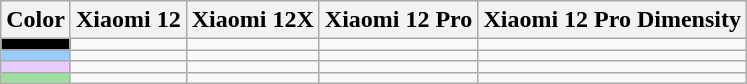<table class="wikitable">
<tr>
<th>Color</th>
<th>Xiaomi 12</th>
<th>Xiaomi 12X</th>
<th>Xiaomi 12 Pro</th>
<th>Xiaomi 12 Pro Dimensity</th>
</tr>
<tr>
<td bgcolor="#000000"></td>
<td></td>
<td></td>
<td></td>
<td></td>
</tr>
<tr>
<td bgcolor="#99ccff"></td>
<td></td>
<td></td>
<td></td>
<td></td>
</tr>
<tr>
<td bgcolor="#e6ccff"></td>
<td></td>
<td></td>
<td></td>
<td></td>
</tr>
<tr>
<td bgcolor="#9fdf9f"></td>
<td></td>
<td></td>
<td></td>
<td></td>
</tr>
</table>
